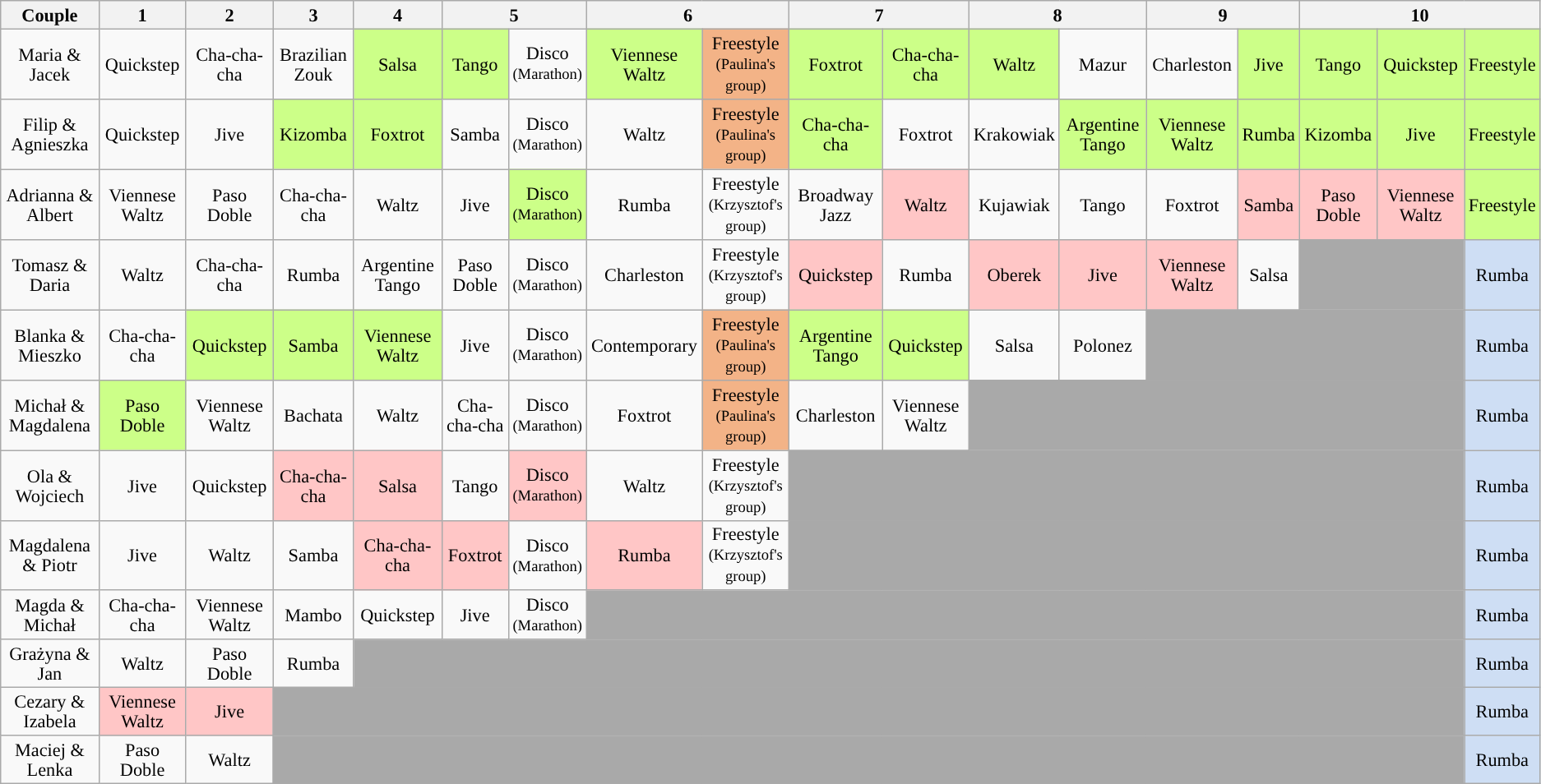<table class="wikitable" style="text-align:center; font-size:93%; line-height:16px">
<tr>
<th>Couple</th>
<th>1</th>
<th>2</th>
<th>3</th>
<th>4</th>
<th colspan="2">5</th>
<th colspan="2">6</th>
<th colspan="2">7</th>
<th colspan="2">8</th>
<th colspan="2">9</th>
<th colspan="3">10</th>
</tr>
<tr>
<td>Maria & Jacek</td>
<td>Quickstep</td>
<td>Cha-cha-cha</td>
<td>Brazilian Zouk</td>
<td style="background:#ccff88;">Salsa</td>
<td style="background:#ccff88;">Tango</td>
<td>Disco<br><small>(Marathon)</small></td>
<td style="background:#ccff88;">Viennese Waltz</td>
<td style="background:#F3B387;">Freestyle<br><small>(Paulina's group)</small></td>
<td style="background:#ccff88;">Foxtrot</td>
<td style="background:#ccff88;">Cha-cha-cha</td>
<td style="background:#ccff88;">Waltz</td>
<td>Mazur</td>
<td>Charleston</td>
<td style="background:#ccff88;">Jive</td>
<td style="background:#ccff88;">Tango</td>
<td style="background:#ccff88;">Quickstep</td>
<td style="background:#ccff88;">Freestyle</td>
</tr>
<tr>
<td>Filip & Agnieszka</td>
<td>Quickstep</td>
<td>Jive</td>
<td style="background:#ccff88;">Kizomba</td>
<td style="background:#ccff88;">Foxtrot</td>
<td>Samba</td>
<td>Disco<br><small>(Marathon)</small></td>
<td>Waltz</td>
<td style="background:#F3B387;">Freestyle<br><small>(Paulina's group)</small></td>
<td style="background:#ccff88;">Cha-cha-cha</td>
<td>Foxtrot</td>
<td>Krakowiak</td>
<td style="background:#ccff88;">Argentine Tango</td>
<td style="background:#ccff88;">Viennese Waltz</td>
<td style="background:#ccff88;">Rumba</td>
<td style="background:#ccff88;">Kizomba</td>
<td style="background:#ccff88;">Jive</td>
<td style="background:#ccff88;">Freestyle</td>
</tr>
<tr>
<td>Adrianna & Albert</td>
<td>Viennese Waltz</td>
<td>Paso Doble</td>
<td>Cha-cha-cha</td>
<td>Waltz</td>
<td>Jive</td>
<td style="background:#ccff88;">Disco<br><small>(Marathon)</small></td>
<td>Rumba</td>
<td>Freestyle<br><small>(Krzysztof's group)</small></td>
<td>Broadway Jazz</td>
<td style="background:#ffc6c6;">Waltz</td>
<td>Kujawiak</td>
<td>Tango</td>
<td>Foxtrot</td>
<td style="background:#ffc6c6;">Samba</td>
<td style="background:#ffc6c6;">Paso Doble</td>
<td style="background:#ffc6c6;">Viennese Waltz</td>
<td style="background:#ccff88;">Freestyle</td>
</tr>
<tr>
<td>Tomasz & Daria</td>
<td>Waltz</td>
<td>Cha-cha-cha</td>
<td>Rumba</td>
<td>Argentine Tango</td>
<td>Paso Doble</td>
<td>Disco<br><small>(Marathon)</small></td>
<td>Charleston</td>
<td>Freestyle<br><small>(Krzysztof's group)</small></td>
<td style="background:#ffc6c6;">Quickstep</td>
<td>Rumba</td>
<td style="background:#ffc6c6;">Oberek</td>
<td style="background:#ffc6c6;">Jive</td>
<td style="background:#ffc6c6;">Viennese Waltz</td>
<td>Salsa</td>
<td style="background:darkgrey;" colspan="2"></td>
<td style="background:#CEDEF4">Rumba</td>
</tr>
<tr>
<td>Blanka & Mieszko</td>
<td>Cha-cha-cha</td>
<td style="background:#ccff88;">Quickstep</td>
<td style="background:#ccff88;">Samba</td>
<td style="background:#ccff88;">Viennese Waltz</td>
<td>Jive</td>
<td>Disco<br><small>(Marathon)</small></td>
<td>Contemporary</td>
<td style="background:#F3B387;">Freestyle<br><small>(Paulina's group)</small></td>
<td style="background:#ccff88;">Argentine Tango</td>
<td style="background:#ccff88;">Quickstep</td>
<td>Salsa</td>
<td>Polonez</td>
<td style="background:darkgrey;" colspan="4"></td>
<td style="background:#CEDEF4">Rumba</td>
</tr>
<tr>
<td>Michał & Magdalena</td>
<td style="background:#ccff88;">Paso Doble</td>
<td>Viennese Waltz</td>
<td>Bachata</td>
<td>Waltz</td>
<td>Cha-cha-cha</td>
<td>Disco<br><small>(Marathon)</small></td>
<td>Foxtrot</td>
<td style="background:#F3B387;">Freestyle<br><small>(Paulina's group)</small></td>
<td>Charleston</td>
<td>Viennese Waltz</td>
<td style="background:darkgrey;" colspan="6"></td>
<td style="background:#CEDEF4">Rumba</td>
</tr>
<tr>
<td>Ola & Wojciech</td>
<td>Jive</td>
<td>Quickstep</td>
<td style="background:#ffc6c6;">Cha-cha-cha</td>
<td style="background:#ffc6c6;">Salsa</td>
<td>Tango</td>
<td style="background:#ffc6c6;">Disco<br><small>(Marathon)</small></td>
<td>Waltz</td>
<td>Freestyle<br><small>(Krzysztof's group)</small></td>
<td style="background:darkgrey;" colspan="8"></td>
<td style="background:#CEDEF4">Rumba</td>
</tr>
<tr>
<td>Magdalena & Piotr</td>
<td>Jive</td>
<td>Waltz</td>
<td>Samba</td>
<td style="background:#ffc6c6;">Cha-cha-cha</td>
<td style="background:#ffc6c6;">Foxtrot</td>
<td>Disco<br><small>(Marathon)</small></td>
<td style="background:#ffc6c6;">Rumba</td>
<td>Freestyle<br><small>(Krzysztof's group)</small></td>
<td style="background:darkgrey;" colspan="8"></td>
<td style="background:#CEDEF4">Rumba</td>
</tr>
<tr>
<td>Magda & Michał</td>
<td>Cha-cha-cha</td>
<td>Viennese Waltz</td>
<td>Mambo</td>
<td>Quickstep</td>
<td>Jive</td>
<td>Disco<br><small>(Marathon)</small></td>
<td style="background:darkgrey;" colspan="10"></td>
<td style="background:#CEDEF4">Rumba</td>
</tr>
<tr>
<td>Grażyna & Jan</td>
<td>Waltz</td>
<td>Paso Doble</td>
<td>Rumba</td>
<td style="background:darkgrey;" colspan="13"></td>
<td style="background:#CEDEF4">Rumba</td>
</tr>
<tr>
<td>Cezary & Izabela</td>
<td style="background:#ffc6c6;">Viennese Waltz</td>
<td style="background:#ffc6c6;">Jive</td>
<td style="background:darkgrey;" colspan="14"></td>
<td style="background:#CEDEF4">Rumba</td>
</tr>
<tr>
<td>Maciej & Lenka</td>
<td>Paso Doble</td>
<td>Waltz</td>
<td style="background:darkgrey;" colspan="14"></td>
<td style="background:#CEDEF4">Rumba</td>
</tr>
</table>
